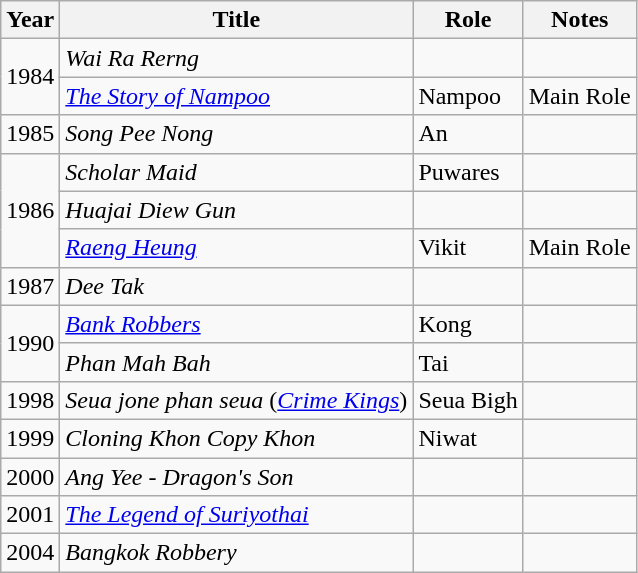<table class="wikitable sortable">
<tr>
<th>Year</th>
<th>Title</th>
<th>Role</th>
<th>Notes</th>
</tr>
<tr>
<td rowspan="2">1984</td>
<td><em>Wai Ra Rerng</em></td>
<td></td>
<td></td>
</tr>
<tr>
<td><em><a href='#'>The Story of Nampoo</a></em></td>
<td>Nampoo</td>
<td>Main Role</td>
</tr>
<tr>
<td>1985</td>
<td><em>Song Pee Nong</em></td>
<td>An</td>
<td></td>
</tr>
<tr>
<td rowspan="3">1986</td>
<td><em>Scholar Maid</em></td>
<td>Puwares</td>
<td></td>
</tr>
<tr>
<td><em>Huajai Diew Gun</em></td>
<td></td>
<td></td>
</tr>
<tr>
<td><em><a href='#'>Raeng Heung</a></em></td>
<td>Vikit</td>
<td>Main Role</td>
</tr>
<tr>
<td>1987</td>
<td><em>Dee Tak</em></td>
<td></td>
<td></td>
</tr>
<tr>
<td rowspan="2">1990</td>
<td><em><a href='#'>Bank Robbers</a></em></td>
<td>Kong</td>
<td></td>
</tr>
<tr>
<td><em>Phan Mah Bah</em></td>
<td>Tai</td>
<td></td>
</tr>
<tr>
<td>1998</td>
<td><em>Seua jone phan seua</em> (<em><a href='#'>Crime Kings</a></em>)</td>
<td>Seua Bigh</td>
<td></td>
</tr>
<tr>
<td>1999</td>
<td><em>Cloning Khon Copy Khon</em></td>
<td>Niwat</td>
<td></td>
</tr>
<tr>
<td>2000</td>
<td><em>Ang Yee - Dragon's Son</em></td>
<td></td>
<td></td>
</tr>
<tr>
<td>2001</td>
<td><em><a href='#'>The Legend of Suriyothai</a></em></td>
<td></td>
<td></td>
</tr>
<tr>
<td>2004</td>
<td><em>Bangkok Robbery</em></td>
<td></td>
<td></td>
</tr>
</table>
